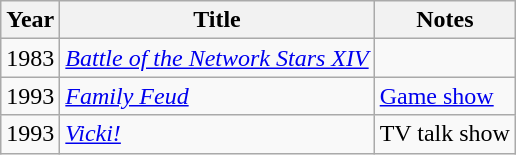<table class = "wikitable sortable">
<tr>
<th>Year</th>
<th>Title</th>
<th class = "unsortable">Notes</th>
</tr>
<tr>
<td>1983</td>
<td><em><a href='#'>Battle of the Network Stars XIV</a></em></td>
<td></td>
</tr>
<tr>
<td>1993</td>
<td><em><a href='#'>Family Feud</a></em></td>
<td><a href='#'>Game show</a></td>
</tr>
<tr>
<td>1993</td>
<td><em><a href='#'>Vicki!</a></em></td>
<td>TV talk show</td>
</tr>
</table>
